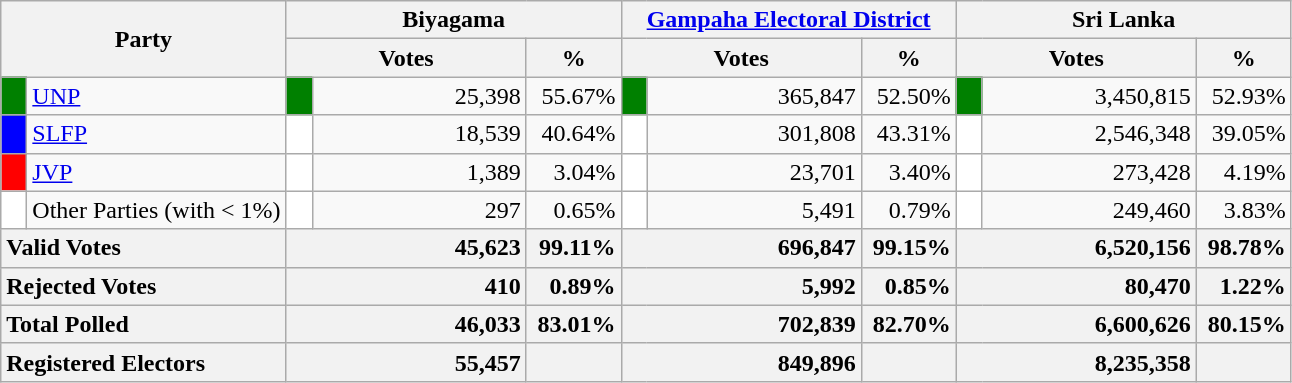<table class="wikitable">
<tr>
<th colspan="2" width="144px"rowspan="2">Party</th>
<th colspan="3" width="216px">Biyagama</th>
<th colspan="3" width="216px"><a href='#'>Gampaha Electoral District</a></th>
<th colspan="3" width="216px">Sri Lanka</th>
</tr>
<tr>
<th colspan="2" width="144px">Votes</th>
<th>%</th>
<th colspan="2" width="144px">Votes</th>
<th>%</th>
<th colspan="2" width="144px">Votes</th>
<th>%</th>
</tr>
<tr>
<td style="background-color:green;" width="10px"></td>
<td style="text-align:left;"><a href='#'>UNP</a></td>
<td style="background-color:green;" width="10px"></td>
<td style="text-align:right;">25,398</td>
<td style="text-align:right;">55.67%</td>
<td style="background-color:green;" width="10px"></td>
<td style="text-align:right;">365,847</td>
<td style="text-align:right;">52.50%</td>
<td style="background-color:green;" width="10px"></td>
<td style="text-align:right;">3,450,815</td>
<td style="text-align:right;">52.93%</td>
</tr>
<tr>
<td style="background-color:blue;" width="10px"></td>
<td style="text-align:left;"><a href='#'>SLFP</a></td>
<td style="background-color:white;" width="10px"></td>
<td style="text-align:right;">18,539</td>
<td style="text-align:right;">40.64%</td>
<td style="background-color:white;" width="10px"></td>
<td style="text-align:right;">301,808</td>
<td style="text-align:right;">43.31%</td>
<td style="background-color:white;" width="10px"></td>
<td style="text-align:right;">2,546,348</td>
<td style="text-align:right;">39.05%</td>
</tr>
<tr>
<td style="background-color:red;" width="10px"></td>
<td style="text-align:left;"><a href='#'>JVP</a></td>
<td style="background-color:white;" width="10px"></td>
<td style="text-align:right;">1,389</td>
<td style="text-align:right;">3.04%</td>
<td style="background-color:white;" width="10px"></td>
<td style="text-align:right;">23,701</td>
<td style="text-align:right;">3.40%</td>
<td style="background-color:white;" width="10px"></td>
<td style="text-align:right;">273,428</td>
<td style="text-align:right;">4.19%</td>
</tr>
<tr>
<td style="background-color:white;" width="10px"></td>
<td style="text-align:left;">Other Parties (with < 1%)</td>
<td style="background-color:white;" width="10px"></td>
<td style="text-align:right;">297</td>
<td style="text-align:right;">0.65%</td>
<td style="background-color:white;" width="10px"></td>
<td style="text-align:right;">5,491</td>
<td style="text-align:right;">0.79%</td>
<td style="background-color:white;" width="10px"></td>
<td style="text-align:right;">249,460</td>
<td style="text-align:right;">3.83%</td>
</tr>
<tr>
<th colspan="2" width="144px"style="text-align:left;">Valid Votes</th>
<th style="text-align:right;"colspan="2" width="144px">45,623</th>
<th style="text-align:right;">99.11%</th>
<th style="text-align:right;"colspan="2" width="144px">696,847</th>
<th style="text-align:right;">99.15%</th>
<th style="text-align:right;"colspan="2" width="144px">6,520,156</th>
<th style="text-align:right;">98.78%</th>
</tr>
<tr>
<th colspan="2" width="144px"style="text-align:left;">Rejected Votes</th>
<th style="text-align:right;"colspan="2" width="144px">410</th>
<th style="text-align:right;">0.89%</th>
<th style="text-align:right;"colspan="2" width="144px">5,992</th>
<th style="text-align:right;">0.85%</th>
<th style="text-align:right;"colspan="2" width="144px">80,470</th>
<th style="text-align:right;">1.22%</th>
</tr>
<tr>
<th colspan="2" width="144px"style="text-align:left;">Total Polled</th>
<th style="text-align:right;"colspan="2" width="144px">46,033</th>
<th style="text-align:right;">83.01%</th>
<th style="text-align:right;"colspan="2" width="144px">702,839</th>
<th style="text-align:right;">82.70%</th>
<th style="text-align:right;"colspan="2" width="144px">6,600,626</th>
<th style="text-align:right;">80.15%</th>
</tr>
<tr>
<th colspan="2" width="144px"style="text-align:left;">Registered Electors</th>
<th style="text-align:right;"colspan="2" width="144px">55,457</th>
<th></th>
<th style="text-align:right;"colspan="2" width="144px">849,896</th>
<th></th>
<th style="text-align:right;"colspan="2" width="144px">8,235,358</th>
<th></th>
</tr>
</table>
